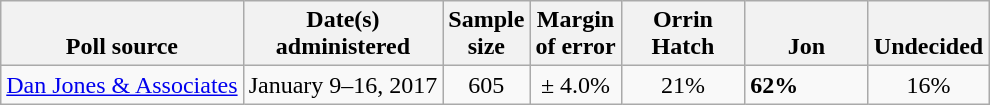<table class="wikitable">
<tr valign=bottom>
<th>Poll source</th>
<th>Date(s)<br>administered</th>
<th>Sample<br>size</th>
<th>Margin<br>of error</th>
<th style="width:75px;">Orrin<br>Hatch</th>
<th style="width:75px;">Jon<br></th>
<th>Undecided</th>
</tr>
<tr>
<td><a href='#'>Dan Jones & Associates</a></td>
<td align=center>January 9–16, 2017</td>
<td align=center>605</td>
<td align=center>± 4.0%</td>
<td align=center>21%</td>
<td><strong>62%</strong></td>
<td align=center>16%</td>
</tr>
</table>
